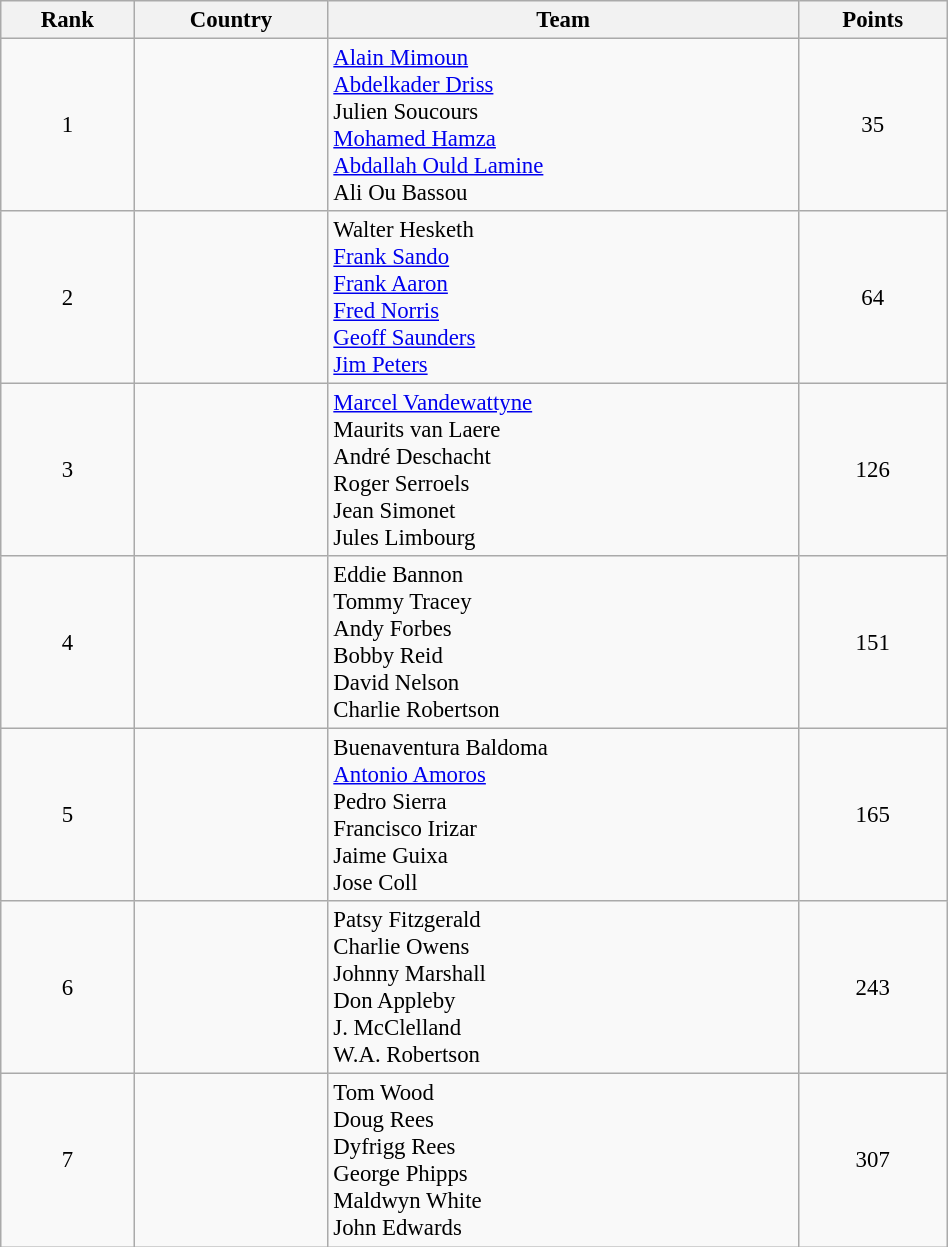<table class="wikitable sortable" style=" text-align:center; font-size:95%;" width="50%">
<tr>
<th>Rank</th>
<th>Country</th>
<th>Team</th>
<th>Points</th>
</tr>
<tr>
<td align=center>1</td>
<td align=left></td>
<td align=left><a href='#'>Alain Mimoun</a><br><a href='#'>Abdelkader Driss</a><br>Julien Soucours<br><a href='#'>Mohamed Hamza</a><br><a href='#'>Abdallah Ould Lamine</a><br>Ali Ou Bassou</td>
<td>35</td>
</tr>
<tr>
<td align=center>2</td>
<td align=left></td>
<td align=left>Walter Hesketh<br><a href='#'>Frank Sando</a><br><a href='#'>Frank Aaron</a><br><a href='#'>Fred Norris</a><br><a href='#'>Geoff Saunders</a><br><a href='#'>Jim Peters</a></td>
<td>64</td>
</tr>
<tr>
<td align=center>3</td>
<td align=left></td>
<td align=left><a href='#'>Marcel Vandewattyne</a><br>Maurits van Laere<br>André Deschacht<br>Roger Serroels<br>Jean Simonet<br>Jules Limbourg</td>
<td>126</td>
</tr>
<tr>
<td align=center>4</td>
<td align=left></td>
<td align=left>Eddie Bannon<br>Tommy Tracey<br>Andy Forbes<br>Bobby Reid<br>David Nelson<br>Charlie Robertson</td>
<td>151</td>
</tr>
<tr>
<td align=center>5</td>
<td align=left></td>
<td align=left>Buenaventura Baldoma<br><a href='#'>Antonio Amoros</a><br>Pedro Sierra<br>Francisco Irizar<br>Jaime Guixa<br>Jose Coll</td>
<td>165</td>
</tr>
<tr>
<td align=center>6</td>
<td align=left></td>
<td align=left>Patsy Fitzgerald<br>Charlie Owens<br>Johnny Marshall<br>Don Appleby<br>J. McClelland<br>W.A. Robertson</td>
<td>243</td>
</tr>
<tr>
<td align=center>7</td>
<td align=left></td>
<td align=left>Tom Wood<br>Doug Rees<br>Dyfrigg Rees<br>George Phipps<br>Maldwyn White<br>John Edwards</td>
<td>307</td>
</tr>
</table>
